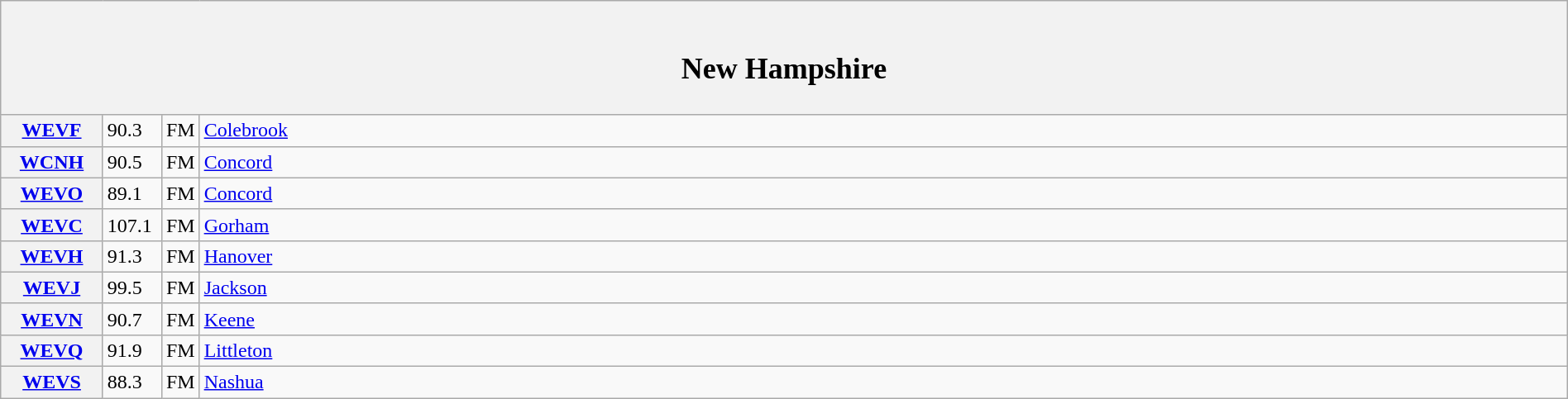<table class="wikitable mw-collapsible" style="width:100%">
<tr>
<th scope="col" colspan="4"><br><h2>New Hampshire</h2></th>
</tr>
<tr>
<th scope="row" style="width: 75px;"><a href='#'>WEVF</a></th>
<td style="width: 40px;">90.3</td>
<td style="width: 21px;">FM</td>
<td><a href='#'>Colebrook</a></td>
</tr>
<tr>
<th scope="row"><a href='#'>WCNH</a></th>
<td>90.5</td>
<td>FM</td>
<td><a href='#'>Concord</a></td>
</tr>
<tr>
<th scope="row"><a href='#'>WEVO</a></th>
<td>89.1</td>
<td>FM</td>
<td><a href='#'>Concord</a></td>
</tr>
<tr>
<th scope="row"><a href='#'>WEVC</a></th>
<td>107.1</td>
<td>FM</td>
<td><a href='#'>Gorham</a></td>
</tr>
<tr>
<th scope="row"><a href='#'>WEVH</a></th>
<td>91.3</td>
<td>FM</td>
<td><a href='#'>Hanover</a></td>
</tr>
<tr>
<th scope="row"><a href='#'>WEVJ</a></th>
<td>99.5</td>
<td>FM</td>
<td><a href='#'>Jackson</a></td>
</tr>
<tr>
<th scope="row"><a href='#'>WEVN</a></th>
<td>90.7</td>
<td>FM</td>
<td><a href='#'>Keene</a></td>
</tr>
<tr>
<th scope="row"><a href='#'>WEVQ</a></th>
<td>91.9</td>
<td>FM</td>
<td><a href='#'>Littleton</a></td>
</tr>
<tr>
<th scope="row"><a href='#'>WEVS</a></th>
<td>88.3</td>
<td>FM</td>
<td><a href='#'>Nashua</a></td>
</tr>
</table>
